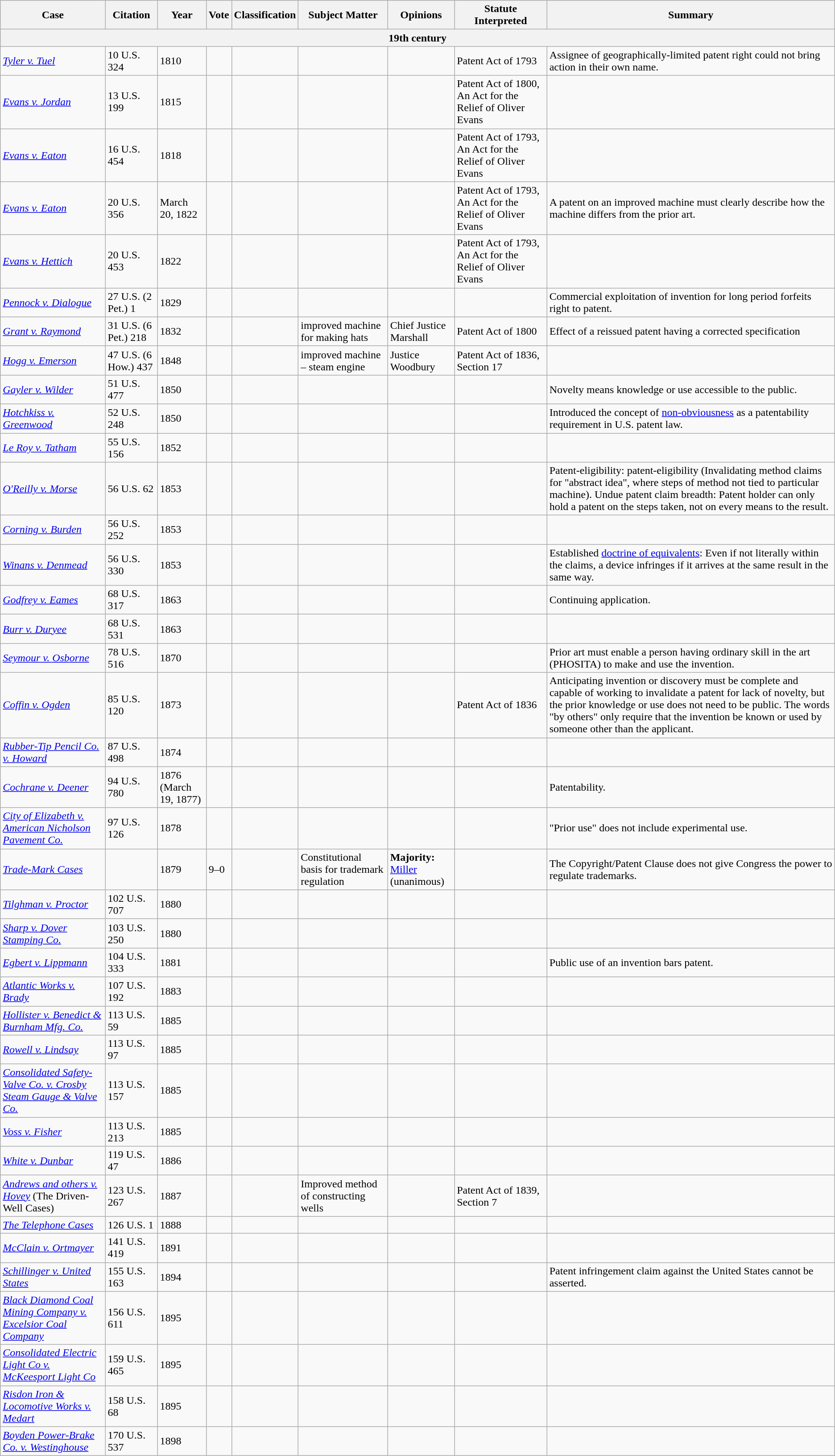<table class="wikitable sortable">
<tr>
<th>Case</th>
<th>Citation</th>
<th>Year</th>
<th>Vote</th>
<th>Classification</th>
<th>Subject Matter</th>
<th>Opinions</th>
<th>Statute Interpreted</th>
<th>Summary</th>
</tr>
<tr>
<th colspan="9"><strong>19th century</strong></th>
</tr>
<tr>
<td><em><a href='#'>Tyler v. Tuel</a></em></td>
<td>10 U.S. 324</td>
<td>1810</td>
<td></td>
<td></td>
<td></td>
<td></td>
<td>Patent Act of 1793</td>
<td>Assignee of geographically-limited patent right could not bring action in their own name.</td>
</tr>
<tr>
<td><em><a href='#'>Evans v. Jordan</a></em></td>
<td>13 U.S. 199</td>
<td>1815</td>
<td></td>
<td></td>
<td></td>
<td></td>
<td>Patent Act of 1800, An Act for the Relief of Oliver Evans</td>
<td></td>
</tr>
<tr>
<td><em><a href='#'>Evans v. Eaton</a></em></td>
<td>16 U.S. 454</td>
<td>1818</td>
<td></td>
<td></td>
<td></td>
<td></td>
<td>Patent Act of 1793, An Act for the Relief of Oliver Evans</td>
<td></td>
</tr>
<tr>
<td><em><a href='#'>Evans v. Eaton</a></em></td>
<td>20 U.S. 356</td>
<td>March 20, 1822</td>
<td></td>
<td></td>
<td></td>
<td></td>
<td>Patent Act of 1793, An Act for the Relief of Oliver Evans</td>
<td>A patent on an improved machine must clearly describe how the machine differs from the prior art.</td>
</tr>
<tr>
<td><em><a href='#'>Evans v. Hettich</a></em></td>
<td>20 U.S. 453</td>
<td>1822</td>
<td></td>
<td></td>
<td></td>
<td></td>
<td>Patent Act of 1793, An Act for the Relief of Oliver Evans</td>
<td></td>
</tr>
<tr>
<td><em><a href='#'>Pennock v. Dialogue</a></em></td>
<td>27 U.S. (2 Pet.) 1</td>
<td>1829</td>
<td></td>
<td></td>
<td></td>
<td></td>
<td></td>
<td>Commercial exploitation of invention for long period forfeits right to patent.</td>
</tr>
<tr>
<td><em><a href='#'>Grant v. Raymond</a></em></td>
<td>31 U.S. (6 Pet.) 218</td>
<td>1832</td>
<td></td>
<td></td>
<td>improved machine for making hats</td>
<td>Chief Justice Marshall</td>
<td>Patent Act of 1800</td>
<td>Effect of a reissued patent having a corrected specification</td>
</tr>
<tr>
<td><em><a href='#'>Hogg v. Emerson</a></em></td>
<td>47 U.S. (6 How.) 437</td>
<td>1848</td>
<td></td>
<td></td>
<td>improved machine – steam engine</td>
<td>Justice Woodbury</td>
<td>Patent Act of 1836, Section 17</td>
<td></td>
</tr>
<tr>
<td><em><a href='#'>Gayler v. Wilder</a></em></td>
<td>51 U.S. 477</td>
<td>1850</td>
<td></td>
<td></td>
<td></td>
<td></td>
<td></td>
<td>Novelty means knowledge or use accessible to the public.</td>
</tr>
<tr>
<td><em><a href='#'>Hotchkiss v. Greenwood</a></em></td>
<td>52 U.S. 248</td>
<td>1850</td>
<td></td>
<td></td>
<td></td>
<td></td>
<td></td>
<td>Introduced the concept of <a href='#'>non-obviousness</a> as a patentability requirement in U.S. patent law.</td>
</tr>
<tr>
<td><em><a href='#'>Le Roy v. Tatham</a></em></td>
<td>55 U.S. 156</td>
<td>1852</td>
<td></td>
<td></td>
<td></td>
<td></td>
<td></td>
<td></td>
</tr>
<tr>
<td><em><a href='#'>O'Reilly v. Morse</a></em></td>
<td>56 U.S. 62</td>
<td>1853</td>
<td></td>
<td></td>
<td></td>
<td></td>
<td></td>
<td>Patent-eligibility: patent-eligibility (Invalidating method claims for "abstract idea", where steps of method not tied to particular machine).  Undue patent claim breadth: Patent holder can only hold a patent on the steps taken, not on every means to the result.</td>
</tr>
<tr>
<td><em><a href='#'>Corning v. Burden</a></em></td>
<td>56 U.S. 252</td>
<td>1853</td>
<td></td>
<td></td>
<td></td>
<td></td>
<td></td>
<td></td>
</tr>
<tr>
<td><em><a href='#'>Winans v. Denmead</a></em></td>
<td>56 U.S. 330</td>
<td>1853</td>
<td></td>
<td></td>
<td></td>
<td></td>
<td></td>
<td>Established <a href='#'>doctrine of equivalents</a>: Even if not literally within the claims, a device infringes if it arrives at the same result in the same way.</td>
</tr>
<tr>
<td><em><a href='#'>Godfrey v. Eames</a></em></td>
<td>68 U.S. 317</td>
<td>1863</td>
<td></td>
<td></td>
<td></td>
<td></td>
<td></td>
<td>Continuing application.</td>
</tr>
<tr>
<td><em><a href='#'>Burr v. Duryee</a></em></td>
<td>68 U.S. 531</td>
<td>1863</td>
<td></td>
<td></td>
<td></td>
<td></td>
<td></td>
<td></td>
</tr>
<tr>
<td><em><a href='#'>Seymour v. Osborne</a></em></td>
<td>78 U.S. 516</td>
<td>1870</td>
<td></td>
<td></td>
<td></td>
<td></td>
<td></td>
<td>Prior art must enable a person having ordinary skill in the art (PHOSITA) to make and use the invention.</td>
</tr>
<tr>
<td><em><a href='#'>Coffin v. Ogden</a></em></td>
<td>85 U.S. 120</td>
<td>1873</td>
<td></td>
<td></td>
<td></td>
<td></td>
<td>Patent Act of 1836</td>
<td>Anticipating invention or discovery must be complete and capable of working to invalidate a patent for lack of novelty, but the prior knowledge or use does not need to be public.  The words "by others" only require that the invention be known or used by someone other than the applicant.</td>
</tr>
<tr>
<td><em><a href='#'>Rubber-Tip Pencil Co. v. Howard</a></em></td>
<td>87 U.S. 498</td>
<td>1874</td>
<td></td>
<td></td>
<td></td>
<td></td>
<td></td>
<td></td>
</tr>
<tr>
<td><em><a href='#'>Cochrane v. Deener</a></em></td>
<td>94 U.S. 780</td>
<td>1876 (March 19, 1877)</td>
<td></td>
<td></td>
<td></td>
<td></td>
<td></td>
<td>Patentability.</td>
</tr>
<tr>
<td><em><a href='#'>City of Elizabeth v. American Nicholson Pavement Co.</a></em></td>
<td>97 U.S. 126</td>
<td>1878</td>
<td></td>
<td></td>
<td></td>
<td></td>
<td></td>
<td>"Prior use" does not include experimental use.</td>
</tr>
<tr>
<td><em><a href='#'>Trade-Mark Cases</a></em></td>
<td></td>
<td>1879</td>
<td>9–0</td>
<td></td>
<td>Constitutional basis for trademark regulation</td>
<td><strong>Majority:</strong><br> <a href='#'>Miller</a> (unanimous)</td>
<td></td>
<td>The Copyright/Patent Clause does not give Congress the power to regulate trademarks.</td>
</tr>
<tr>
<td><em><a href='#'>Tilghman v. Proctor</a></em></td>
<td>102 U.S. 707</td>
<td>1880</td>
<td></td>
<td></td>
<td></td>
<td></td>
<td></td>
<td></td>
</tr>
<tr>
<td><em><a href='#'>Sharp v. Dover Stamping Co.</a></em></td>
<td>103 U.S. 250</td>
<td>1880</td>
<td></td>
<td></td>
<td></td>
<td></td>
<td></td>
<td></td>
</tr>
<tr>
<td><em><a href='#'>Egbert v. Lippmann</a></em></td>
<td>104 U.S. 333</td>
<td>1881</td>
<td></td>
<td></td>
<td></td>
<td></td>
<td></td>
<td>Public use of an invention bars patent.</td>
</tr>
<tr>
<td><em><a href='#'>Atlantic Works v. Brady</a></em></td>
<td>107 U.S. 192</td>
<td>1883</td>
<td></td>
<td></td>
<td></td>
<td></td>
<td></td>
<td></td>
</tr>
<tr>
<td><em><a href='#'>Hollister v. Benedict & Burnham Mfg. Co.</a></em></td>
<td>113 U.S. 59</td>
<td>1885</td>
<td></td>
<td></td>
<td></td>
<td></td>
<td></td>
<td></td>
</tr>
<tr>
<td><em><a href='#'>Rowell v. Lindsay</a></em></td>
<td>113 U.S. 97</td>
<td>1885</td>
<td></td>
<td></td>
<td></td>
<td></td>
<td></td>
<td></td>
</tr>
<tr>
<td><em><a href='#'>Consolidated Safety-Valve Co. v. Crosby Steam Gauge & Valve Co.</a></em></td>
<td>113 U.S. 157</td>
<td>1885</td>
<td></td>
<td></td>
<td></td>
<td></td>
<td></td>
<td></td>
</tr>
<tr>
<td><em><a href='#'>Voss v. Fisher</a></em></td>
<td>113 U.S. 213</td>
<td>1885</td>
<td></td>
<td></td>
<td></td>
<td></td>
<td></td>
<td></td>
</tr>
<tr>
<td><em><a href='#'>White v. Dunbar</a></em></td>
<td>119 U.S. 47</td>
<td>1886</td>
<td></td>
<td></td>
<td></td>
<td></td>
<td></td>
<td></td>
</tr>
<tr>
<td><em><a href='#'>Andrews and others v. Hovey</a></em> (The Driven-Well Cases)</td>
<td>123 U.S. 267</td>
<td>1887</td>
<td></td>
<td></td>
<td>Improved method of constructing wells</td>
<td></td>
<td>Patent Act of 1839, Section 7</td>
<td></td>
</tr>
<tr>
<td><em><a href='#'>The Telephone Cases</a></em></td>
<td>126 U.S. 1</td>
<td>1888</td>
<td></td>
<td></td>
<td></td>
<td></td>
<td></td>
<td></td>
</tr>
<tr>
<td><em><a href='#'>McClain v. Ortmayer</a></em></td>
<td>141 U.S. 419</td>
<td>1891</td>
<td></td>
<td></td>
<td></td>
<td></td>
<td></td>
<td></td>
</tr>
<tr>
<td><em><a href='#'>Schillinger v. United States</a></em></td>
<td>155 U.S. 163</td>
<td>1894</td>
<td></td>
<td></td>
<td></td>
<td></td>
<td></td>
<td>Patent infringement claim against the United States cannot be asserted.</td>
</tr>
<tr>
<td><em><a href='#'>Black Diamond Coal Mining Company v. Excelsior Coal Company</a></em></td>
<td>156 U.S. 611</td>
<td>1895</td>
<td></td>
<td></td>
<td></td>
<td></td>
<td></td>
<td></td>
</tr>
<tr>
<td><em><a href='#'>Consolidated Electric Light Co v. McKeesport Light Co</a></em></td>
<td>159 U.S. 465</td>
<td>1895</td>
<td></td>
<td></td>
<td></td>
<td></td>
<td></td>
<td></td>
</tr>
<tr>
<td><em><a href='#'>Risdon Iron & Locomotive Works v. Medart</a></em></td>
<td>158 U.S. 68</td>
<td>1895</td>
<td></td>
<td></td>
<td></td>
<td></td>
<td></td>
<td></td>
</tr>
<tr>
<td><em><a href='#'>Boyden Power-Brake Co. v. Westinghouse</a></em></td>
<td>170 U.S. 537</td>
<td>1898</td>
<td></td>
<td></td>
<td></td>
<td></td>
<td></td>
<td></td>
</tr>
</table>
